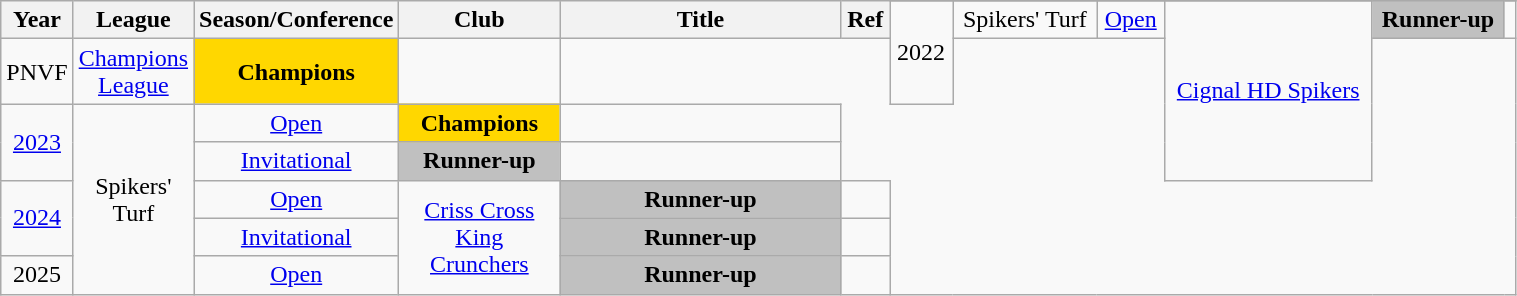<table class="wikitable sortable" style="text-align:center" width="80%">
<tr>
<th style="width:5px;" rowspan="2">Year</th>
<th style="width:25px;" rowspan="2">League</th>
<th style="width:100px;" rowspan="2">Season/Conference</th>
<th style="width:100px;" rowspan="2">Club</th>
<th style="width:180px;" rowspan="2">Title</th>
<th style="width:25px;" rowspan="2">Ref</th>
</tr>
<tr align=center>
<td rowspan=2>2022</td>
<td rowspan=1>Spikers' Turf</td>
<td><a href='#'>Open</a></td>
<td rowspan=4><a href='#'>Cignal HD Spikers</a></td>
<td style="background:silver;"><strong>Runner-up</strong></td>
<td></td>
</tr>
<tr align=center>
<td>PNVF</td>
<td><a href='#'>Champions League</a></td>
<td style="background:gold"><strong>Champions</strong></td>
<td></td>
</tr>
<tr align=center>
<td rowspan=2><a href='#'>2023</a></td>
<td rowspan=5>Spikers' Turf</td>
<td><a href='#'>Open</a></td>
<td style="background:gold;"><strong>Champions</strong></td>
<td></td>
</tr>
<tr>
<td><a href='#'>Invitational</a></td>
<td style="background:silver;"><strong>Runner-up</strong></td>
<td></td>
</tr>
<tr align=center>
<td rowspan=2><a href='#'>2024</a></td>
<td><a href='#'>Open</a></td>
<td rowspan=3><a href='#'>Criss Cross King Crunchers</a></td>
<td style="background:silver;"><strong>Runner-up</strong></td>
<td></td>
</tr>
<tr>
<td><a href='#'>Invitational</a></td>
<td style="background:silver;"><strong>Runner-up</strong></td>
<td></td>
</tr>
<tr align=center>
<td rowspan=1>2025</td>
<td><a href='#'>Open</a></td>
<td style="background:silver;"><strong>Runner-up</strong></td>
<td></td>
</tr>
</table>
